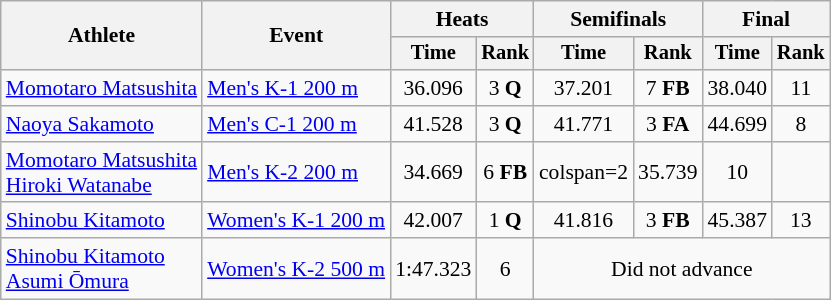<table class="wikitable" style="font-size:90%">
<tr>
<th rowspan="2">Athlete</th>
<th rowspan="2">Event</th>
<th colspan=2>Heats</th>
<th colspan=2>Semifinals</th>
<th colspan=2>Final</th>
</tr>
<tr style="font-size:95%">
<th>Time</th>
<th>Rank</th>
<th>Time</th>
<th>Rank</th>
<th>Time</th>
<th>Rank</th>
</tr>
<tr align=center>
<td align=left><a href='#'>Momotaro Matsushita</a></td>
<td align=left><a href='#'>Men's K-1 200 m</a></td>
<td>36.096</td>
<td>3 <strong>Q</strong></td>
<td>37.201</td>
<td>7 <strong>FB</strong></td>
<td>38.040</td>
<td>11</td>
</tr>
<tr align=center>
<td align=left><a href='#'>Naoya Sakamoto</a></td>
<td align=left><a href='#'>Men's C-1 200 m</a></td>
<td>41.528</td>
<td>3 <strong>Q</strong></td>
<td>41.771</td>
<td>3 <strong>FA</strong></td>
<td>44.699</td>
<td>8</td>
</tr>
<tr align=center>
<td align=left><a href='#'>Momotaro Matsushita</a><br><a href='#'>Hiroki Watanabe</a></td>
<td align=left><a href='#'>Men's K-2 200 m</a></td>
<td>34.669</td>
<td>6 <strong>FB</strong></td>
<td>colspan=2 </td>
<td>35.739</td>
<td>10</td>
</tr>
<tr align=center>
<td align=left><a href='#'>Shinobu Kitamoto</a></td>
<td align=left><a href='#'>Women's K-1 200 m</a></td>
<td>42.007</td>
<td>1 <strong>Q</strong></td>
<td>41.816</td>
<td>3 <strong>FB</strong></td>
<td>45.387</td>
<td>13</td>
</tr>
<tr align=center>
<td align=left><a href='#'>Shinobu Kitamoto</a><br><a href='#'>Asumi Ōmura</a></td>
<td align=left><a href='#'>Women's K-2 500 m</a></td>
<td>1:47.323</td>
<td>6</td>
<td colspan=4>Did not advance</td>
</tr>
</table>
